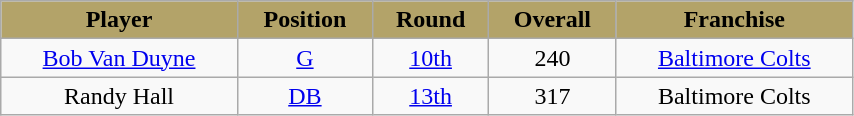<table class="wikitable" width="45%">
<tr align="center"  style="background:#B3A369;color:black;">
<td><strong>Player</strong></td>
<td><strong>Position</strong></td>
<td><strong>Round</strong></td>
<td><strong>Overall</strong></td>
<td><strong>Franchise</strong></td>
</tr>
<tr align="center" bgcolor="">
<td><a href='#'>Bob Van Duyne</a></td>
<td><a href='#'>G</a></td>
<td><a href='#'>10th</a></td>
<td>240</td>
<td><a href='#'>Baltimore Colts</a></td>
</tr>
<tr align="center" bgcolor="">
<td>Randy Hall</td>
<td><a href='#'>DB</a></td>
<td><a href='#'>13th</a></td>
<td>317</td>
<td>Baltimore Colts</td>
</tr>
</table>
